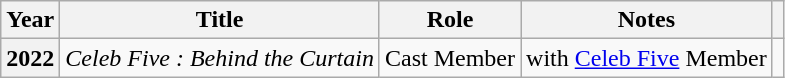<table class="wikitable  plainrowheaders">
<tr>
<th scope="col">Year</th>
<th scope="col">Title</th>
<th scope="col">Role</th>
<th scope="col">Notes</th>
<th scope="col" class="unsortable"></th>
</tr>
<tr>
<th scope="row">2022</th>
<td><em>Celeb Five : Behind the Curtain</em></td>
<td>Cast Member</td>
<td>with  <a href='#'>Celeb Five</a> Member</td>
<td></td>
</tr>
</table>
